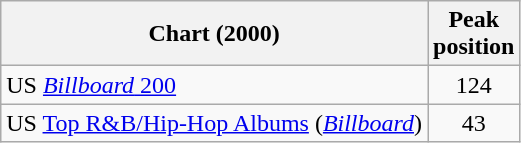<table class="wikitable">
<tr>
<th align="left">Chart (2000)</th>
<th align="left">Peak<br>position</th>
</tr>
<tr>
<td align="left">US <a href='#'><em>Billboard</em> 200</a></td>
<td align="center">124</td>
</tr>
<tr>
<td align="left">US <a href='#'>Top R&B/Hip-Hop Albums</a> (<em><a href='#'>Billboard</a></em>)</td>
<td align="center">43</td>
</tr>
</table>
